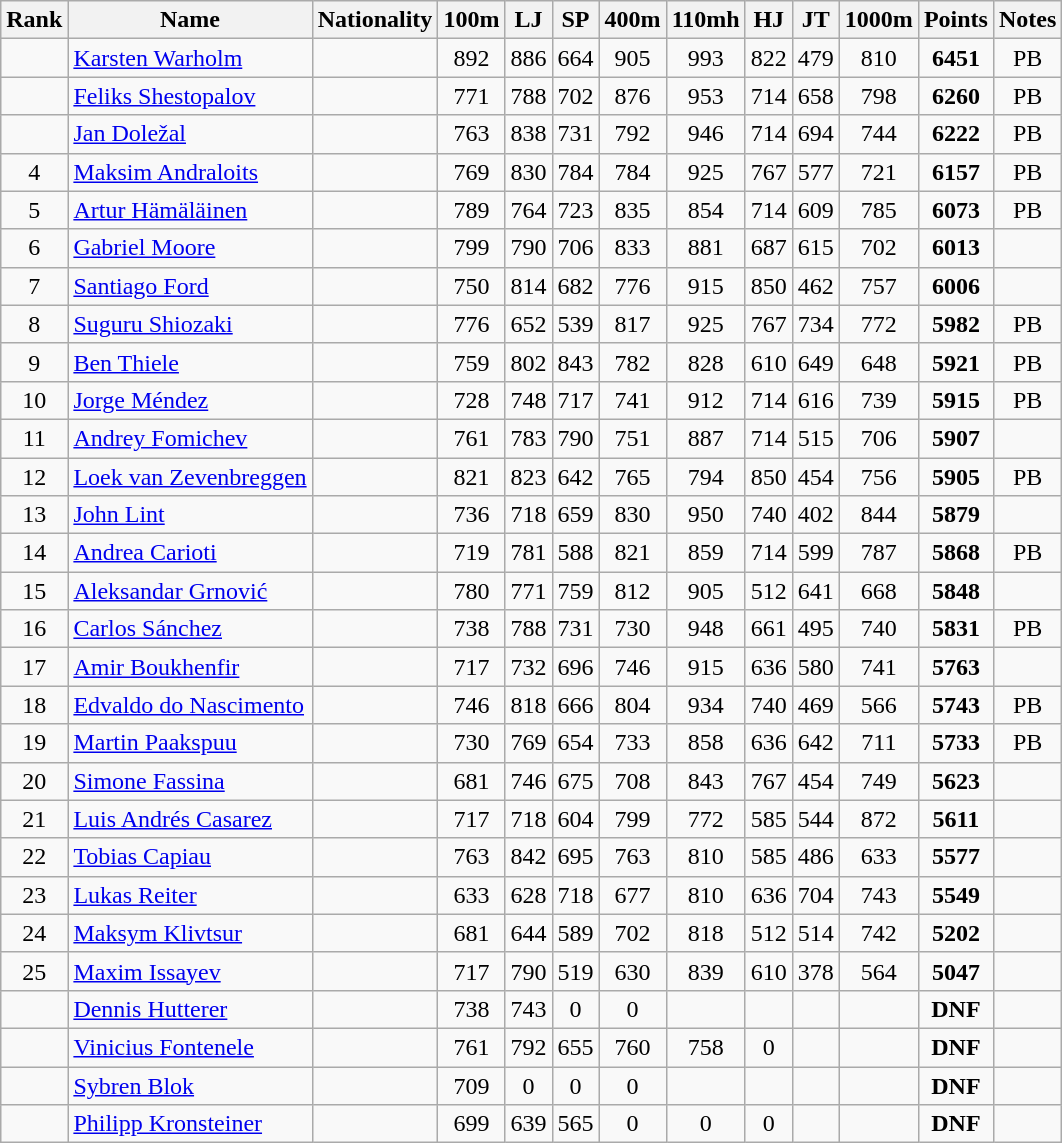<table class="wikitable sortable" style="text-align:center">
<tr>
<th>Rank</th>
<th>Name</th>
<th>Nationality</th>
<th>100m</th>
<th>LJ</th>
<th>SP</th>
<th>400m</th>
<th>110mh</th>
<th>HJ</th>
<th>JT</th>
<th>1000m</th>
<th>Points</th>
<th>Notes</th>
</tr>
<tr>
<td></td>
<td align=left><a href='#'>Karsten Warholm</a></td>
<td align=left></td>
<td>892</td>
<td>886</td>
<td>664</td>
<td>905</td>
<td>993</td>
<td>822</td>
<td>479</td>
<td>810</td>
<td><strong>6451</strong></td>
<td>PB</td>
</tr>
<tr>
<td></td>
<td align=left><a href='#'>Feliks Shestopalov</a></td>
<td align=left></td>
<td>771</td>
<td>788</td>
<td>702</td>
<td>876</td>
<td>953</td>
<td>714</td>
<td>658</td>
<td>798</td>
<td><strong>6260</strong></td>
<td>PB</td>
</tr>
<tr>
<td></td>
<td align=left><a href='#'>Jan Doležal</a></td>
<td align=left></td>
<td>763</td>
<td>838</td>
<td>731</td>
<td>792</td>
<td>946</td>
<td>714</td>
<td>694</td>
<td>744</td>
<td><strong>6222</strong></td>
<td>PB</td>
</tr>
<tr>
<td>4</td>
<td align=left><a href='#'>Maksim Andraloits</a></td>
<td align=left></td>
<td>769</td>
<td>830</td>
<td>784</td>
<td>784</td>
<td>925</td>
<td>767</td>
<td>577</td>
<td>721</td>
<td><strong>6157</strong></td>
<td>PB</td>
</tr>
<tr>
<td>5</td>
<td align=left><a href='#'>Artur Hämäläinen</a></td>
<td align=left></td>
<td>789</td>
<td>764</td>
<td>723</td>
<td>835</td>
<td>854</td>
<td>714</td>
<td>609</td>
<td>785</td>
<td><strong>6073</strong></td>
<td>PB</td>
</tr>
<tr>
<td>6</td>
<td align=left><a href='#'>Gabriel Moore</a></td>
<td align=left></td>
<td>799</td>
<td>790</td>
<td>706</td>
<td>833</td>
<td>881</td>
<td>687</td>
<td>615</td>
<td>702</td>
<td><strong>6013</strong></td>
<td></td>
</tr>
<tr>
<td>7</td>
<td align=left><a href='#'>Santiago Ford</a></td>
<td align=left></td>
<td>750</td>
<td>814</td>
<td>682</td>
<td>776</td>
<td>915</td>
<td>850</td>
<td>462</td>
<td>757</td>
<td><strong>6006</strong></td>
<td></td>
</tr>
<tr>
<td>8</td>
<td align=left><a href='#'>Suguru Shiozaki</a></td>
<td align=left></td>
<td>776</td>
<td>652</td>
<td>539</td>
<td>817</td>
<td>925</td>
<td>767</td>
<td>734</td>
<td>772</td>
<td><strong>5982</strong></td>
<td>PB</td>
</tr>
<tr>
<td>9</td>
<td align=left><a href='#'>Ben Thiele</a></td>
<td align=left></td>
<td>759</td>
<td>802</td>
<td>843</td>
<td>782</td>
<td>828</td>
<td>610</td>
<td>649</td>
<td>648</td>
<td><strong>5921</strong></td>
<td>PB</td>
</tr>
<tr>
<td>10</td>
<td align=left><a href='#'>Jorge Méndez</a></td>
<td align=left></td>
<td>728</td>
<td>748</td>
<td>717</td>
<td>741</td>
<td>912</td>
<td>714</td>
<td>616</td>
<td>739</td>
<td><strong>5915</strong></td>
<td>PB</td>
</tr>
<tr>
<td>11</td>
<td align=left><a href='#'>Andrey Fomichev</a></td>
<td align=left></td>
<td>761</td>
<td>783</td>
<td>790</td>
<td>751</td>
<td>887</td>
<td>714</td>
<td>515</td>
<td>706</td>
<td><strong>5907</strong></td>
<td></td>
</tr>
<tr>
<td>12</td>
<td align=left><a href='#'>Loek van Zevenbreggen</a></td>
<td align=left></td>
<td>821</td>
<td>823</td>
<td>642</td>
<td>765</td>
<td>794</td>
<td>850</td>
<td>454</td>
<td>756</td>
<td><strong>5905</strong></td>
<td>PB</td>
</tr>
<tr>
<td>13</td>
<td align=left><a href='#'>John Lint</a></td>
<td align=left></td>
<td>736</td>
<td>718</td>
<td>659</td>
<td>830</td>
<td>950</td>
<td>740</td>
<td>402</td>
<td>844</td>
<td><strong>5879</strong></td>
<td></td>
</tr>
<tr>
<td>14</td>
<td align=left><a href='#'>Andrea Carioti</a></td>
<td align=left></td>
<td>719</td>
<td>781</td>
<td>588</td>
<td>821</td>
<td>859</td>
<td>714</td>
<td>599</td>
<td>787</td>
<td><strong>5868</strong></td>
<td>PB</td>
</tr>
<tr>
<td>15</td>
<td align=left><a href='#'>Aleksandar Grnović</a></td>
<td align=left></td>
<td>780</td>
<td>771</td>
<td>759</td>
<td>812</td>
<td>905</td>
<td>512</td>
<td>641</td>
<td>668</td>
<td><strong>5848</strong></td>
<td></td>
</tr>
<tr>
<td>16</td>
<td align=left><a href='#'>Carlos Sánchez</a></td>
<td align=left></td>
<td>738</td>
<td>788</td>
<td>731</td>
<td>730</td>
<td>948</td>
<td>661</td>
<td>495</td>
<td>740</td>
<td><strong>5831</strong></td>
<td>PB</td>
</tr>
<tr>
<td>17</td>
<td align=left><a href='#'>Amir Boukhenfir</a></td>
<td align=left></td>
<td>717</td>
<td>732</td>
<td>696</td>
<td>746</td>
<td>915</td>
<td>636</td>
<td>580</td>
<td>741</td>
<td><strong>5763</strong></td>
<td></td>
</tr>
<tr>
<td>18</td>
<td align=left><a href='#'>Edvaldo do Nascimento</a></td>
<td align=left></td>
<td>746</td>
<td>818</td>
<td>666</td>
<td>804</td>
<td>934</td>
<td>740</td>
<td>469</td>
<td>566</td>
<td><strong>5743</strong></td>
<td>PB</td>
</tr>
<tr>
<td>19</td>
<td align=left><a href='#'>Martin Paakspuu</a></td>
<td align=left></td>
<td>730</td>
<td>769</td>
<td>654</td>
<td>733</td>
<td>858</td>
<td>636</td>
<td>642</td>
<td>711</td>
<td><strong>5733</strong></td>
<td>PB</td>
</tr>
<tr>
<td>20</td>
<td align=left><a href='#'>Simone Fassina</a></td>
<td align=left></td>
<td>681</td>
<td>746</td>
<td>675</td>
<td>708</td>
<td>843</td>
<td>767</td>
<td>454</td>
<td>749</td>
<td><strong>5623</strong></td>
<td></td>
</tr>
<tr>
<td>21</td>
<td align=left><a href='#'>Luis Andrés Casarez</a></td>
<td align=left></td>
<td>717</td>
<td>718</td>
<td>604</td>
<td>799</td>
<td>772</td>
<td>585</td>
<td>544</td>
<td>872</td>
<td><strong>5611</strong></td>
<td></td>
</tr>
<tr>
<td>22</td>
<td align=left><a href='#'>Tobias Capiau</a></td>
<td align=left></td>
<td>763</td>
<td>842</td>
<td>695</td>
<td>763</td>
<td>810</td>
<td>585</td>
<td>486</td>
<td>633</td>
<td><strong>5577</strong></td>
<td></td>
</tr>
<tr>
<td>23</td>
<td align=left><a href='#'>Lukas Reiter</a></td>
<td align=left></td>
<td>633</td>
<td>628</td>
<td>718</td>
<td>677</td>
<td>810</td>
<td>636</td>
<td>704</td>
<td>743</td>
<td><strong>5549</strong></td>
<td></td>
</tr>
<tr>
<td>24</td>
<td align=left><a href='#'>Maksym Klivtsur</a></td>
<td align=left></td>
<td>681</td>
<td>644</td>
<td>589</td>
<td>702</td>
<td>818</td>
<td>512</td>
<td>514</td>
<td>742</td>
<td><strong>5202</strong></td>
<td></td>
</tr>
<tr>
<td>25</td>
<td align=left><a href='#'>Maxim Issayev</a></td>
<td align=left></td>
<td>717</td>
<td>790</td>
<td>519</td>
<td>630</td>
<td>839</td>
<td>610</td>
<td>378</td>
<td>564</td>
<td><strong>5047</strong></td>
<td></td>
</tr>
<tr>
<td></td>
<td align=left><a href='#'>Dennis Hutterer</a></td>
<td align=left></td>
<td>738</td>
<td>743</td>
<td>0</td>
<td>0</td>
<td></td>
<td></td>
<td></td>
<td></td>
<td><strong>DNF</strong></td>
<td></td>
</tr>
<tr>
<td></td>
<td align=left><a href='#'>Vinicius Fontenele</a></td>
<td align=left></td>
<td>761</td>
<td>792</td>
<td>655</td>
<td>760</td>
<td>758</td>
<td>0</td>
<td></td>
<td></td>
<td><strong>DNF</strong></td>
<td></td>
</tr>
<tr>
<td></td>
<td align=left><a href='#'>Sybren Blok</a></td>
<td align=left></td>
<td>709</td>
<td>0</td>
<td>0</td>
<td>0</td>
<td></td>
<td></td>
<td></td>
<td></td>
<td><strong>DNF</strong></td>
<td></td>
</tr>
<tr>
<td></td>
<td align=left><a href='#'>Philipp Kronsteiner</a></td>
<td align=left></td>
<td>699</td>
<td>639</td>
<td>565</td>
<td>0</td>
<td>0</td>
<td>0</td>
<td></td>
<td></td>
<td><strong>DNF</strong></td>
<td></td>
</tr>
</table>
